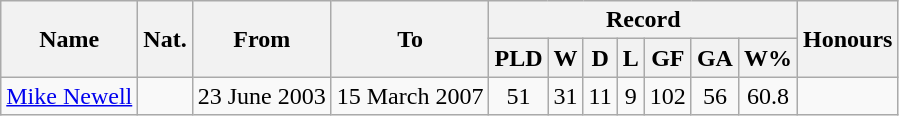<table class="wikitable" style="text-align: center">
<tr>
<th rowspan="2">Name</th>
<th rowspan="2">Nat.</th>
<th rowspan="2">From</th>
<th rowspan="2">To</th>
<th colspan="7">Record</th>
<th rowspan="2">Honours</th>
</tr>
<tr>
<th>PLD</th>
<th>W</th>
<th>D</th>
<th>L</th>
<th>GF</th>
<th>GA</th>
<th>W%</th>
</tr>
<tr>
<td align=left><a href='#'>Mike Newell</a></td>
<td></td>
<td align=left>23 June 2003</td>
<td align=left>15 March 2007</td>
<td>51</td>
<td>31</td>
<td>11</td>
<td>9</td>
<td>102</td>
<td>56</td>
<td>60.8</td>
<td></td>
</tr>
</table>
